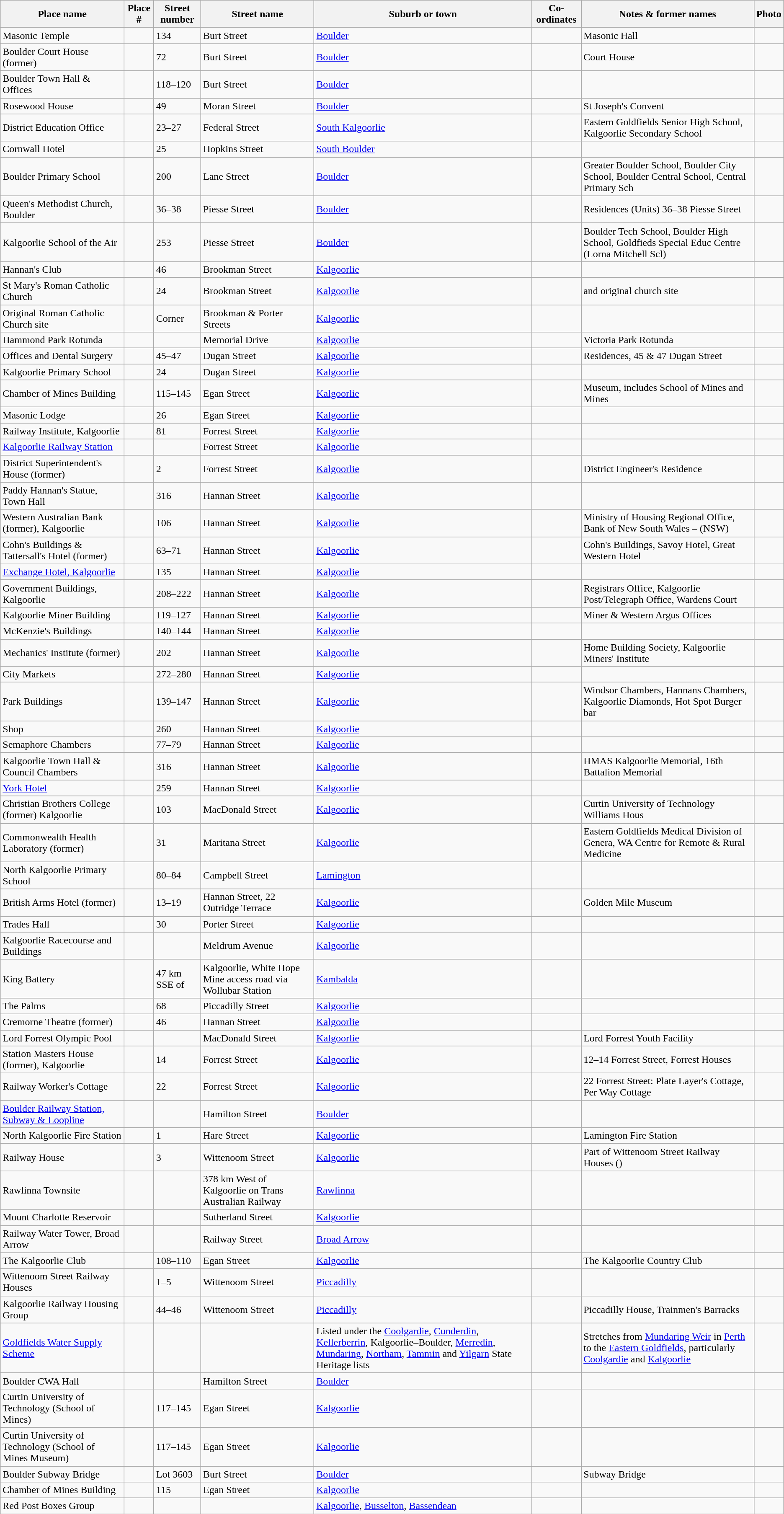<table class="wikitable sortable">
<tr>
<th>Place name</th>
<th>Place #</th>
<th>Street number</th>
<th>Street name</th>
<th>Suburb or town</th>
<th>Co-ordinates</th>
<th class="unsortable">Notes & former names</th>
<th class="unsortable">Photo</th>
</tr>
<tr>
<td>Masonic Temple</td>
<td></td>
<td>134</td>
<td>Burt Street</td>
<td><a href='#'>Boulder</a></td>
<td></td>
<td>Masonic Hall</td>
<td></td>
</tr>
<tr>
<td>Boulder Court House (former)</td>
<td></td>
<td>72</td>
<td>Burt Street</td>
<td><a href='#'>Boulder</a></td>
<td></td>
<td>Court House</td>
<td></td>
</tr>
<tr>
<td>Boulder Town Hall & Offices</td>
<td></td>
<td>118–120</td>
<td>Burt Street</td>
<td><a href='#'>Boulder</a></td>
<td></td>
<td></td>
<td></td>
</tr>
<tr>
<td>Rosewood House</td>
<td></td>
<td>49</td>
<td>Moran Street</td>
<td><a href='#'>Boulder</a></td>
<td></td>
<td>St Joseph's Convent</td>
<td></td>
</tr>
<tr>
<td>District Education Office</td>
<td></td>
<td>23–27</td>
<td>Federal Street</td>
<td><a href='#'>South Kalgoorlie</a></td>
<td></td>
<td>Eastern Goldfields Senior High School, Kalgoorlie Secondary School</td>
<td></td>
</tr>
<tr>
<td>Cornwall Hotel</td>
<td></td>
<td>25</td>
<td>Hopkins Street</td>
<td><a href='#'>South Boulder</a></td>
<td></td>
<td></td>
<td></td>
</tr>
<tr>
<td>Boulder Primary School</td>
<td></td>
<td>200</td>
<td>Lane Street</td>
<td><a href='#'>Boulder</a></td>
<td></td>
<td>Greater Boulder School, Boulder City School, Boulder Central School, Central Primary Sch</td>
<td></td>
</tr>
<tr>
<td>Queen's Methodist Church, Boulder</td>
<td></td>
<td>36–38</td>
<td>Piesse Street</td>
<td><a href='#'>Boulder</a></td>
<td></td>
<td>Residences (Units) 36–38 Piesse Street</td>
<td></td>
</tr>
<tr>
<td>Kalgoorlie School of the Air</td>
<td></td>
<td>253</td>
<td>Piesse Street</td>
<td><a href='#'>Boulder</a></td>
<td></td>
<td>Boulder Tech School, Boulder High School, Goldfieds Special Educ Centre (Lorna Mitchell Scl)</td>
<td></td>
</tr>
<tr>
<td>Hannan's Club</td>
<td></td>
<td>46</td>
<td>Brookman Street</td>
<td><a href='#'>Kalgoorlie</a></td>
<td></td>
<td></td>
<td></td>
</tr>
<tr>
<td>St Mary's Roman Catholic Church</td>
<td></td>
<td>24</td>
<td>Brookman Street</td>
<td><a href='#'>Kalgoorlie</a></td>
<td></td>
<td>and original church site</td>
<td></td>
</tr>
<tr>
<td>Original Roman Catholic Church site</td>
<td></td>
<td>Corner</td>
<td>Brookman & Porter Streets</td>
<td><a href='#'>Kalgoorlie</a></td>
<td></td>
<td></td>
<td></td>
</tr>
<tr>
<td>Hammond Park Rotunda</td>
<td></td>
<td></td>
<td>Memorial Drive</td>
<td><a href='#'>Kalgoorlie</a></td>
<td></td>
<td>Victoria Park Rotunda</td>
<td></td>
</tr>
<tr>
<td>Offices and Dental Surgery</td>
<td></td>
<td>45–47</td>
<td>Dugan Street</td>
<td><a href='#'>Kalgoorlie</a></td>
<td></td>
<td>Residences, 45 & 47 Dugan Street</td>
<td></td>
</tr>
<tr>
<td>Kalgoorlie Primary School</td>
<td></td>
<td>24</td>
<td>Dugan Street</td>
<td><a href='#'>Kalgoorlie</a></td>
<td></td>
<td></td>
<td></td>
</tr>
<tr>
<td>Chamber of Mines Building</td>
<td></td>
<td>115–145</td>
<td>Egan Street</td>
<td><a href='#'>Kalgoorlie</a></td>
<td></td>
<td>Museum, includes School of Mines and Mines</td>
<td></td>
</tr>
<tr>
<td>Masonic Lodge</td>
<td></td>
<td>26</td>
<td>Egan Street</td>
<td><a href='#'>Kalgoorlie</a></td>
<td></td>
<td></td>
<td></td>
</tr>
<tr>
<td>Railway Institute, Kalgoorlie</td>
<td></td>
<td>81</td>
<td>Forrest Street</td>
<td><a href='#'>Kalgoorlie</a></td>
<td></td>
<td></td>
<td></td>
</tr>
<tr>
<td><a href='#'>Kalgoorlie Railway Station</a></td>
<td></td>
<td></td>
<td>Forrest Street</td>
<td><a href='#'>Kalgoorlie</a></td>
<td></td>
<td></td>
<td></td>
</tr>
<tr>
<td>District Superintendent's House (former)</td>
<td></td>
<td>2</td>
<td>Forrest Street</td>
<td><a href='#'>Kalgoorlie</a></td>
<td></td>
<td>District Engineer's Residence</td>
<td></td>
</tr>
<tr>
<td>Paddy Hannan's Statue, Town Hall</td>
<td></td>
<td>316</td>
<td>Hannan Street</td>
<td><a href='#'>Kalgoorlie</a></td>
<td></td>
<td></td>
<td></td>
</tr>
<tr>
<td>Western Australian Bank (former), Kalgoorlie</td>
<td></td>
<td>106</td>
<td>Hannan Street</td>
<td><a href='#'>Kalgoorlie</a></td>
<td></td>
<td>Ministry of Housing Regional Office, Bank of New South Wales – (NSW)</td>
<td></td>
</tr>
<tr>
<td>Cohn's Buildings & Tattersall's Hotel (former)</td>
<td></td>
<td>63–71</td>
<td>Hannan Street</td>
<td><a href='#'>Kalgoorlie</a></td>
<td></td>
<td>Cohn's Buildings, Savoy Hotel, Great Western Hotel</td>
<td></td>
</tr>
<tr>
<td><a href='#'>Exchange Hotel, Kalgoorlie</a></td>
<td></td>
<td>135</td>
<td>Hannan Street</td>
<td><a href='#'>Kalgoorlie</a></td>
<td></td>
<td></td>
<td></td>
</tr>
<tr>
<td>Government Buildings, Kalgoorlie</td>
<td></td>
<td>208–222</td>
<td>Hannan Street</td>
<td><a href='#'>Kalgoorlie</a></td>
<td></td>
<td>Registrars Office, Kalgoorlie  Post/Telegraph Office, Wardens Court</td>
<td></td>
</tr>
<tr>
<td>Kalgoorlie Miner Building</td>
<td></td>
<td>119–127</td>
<td>Hannan Street</td>
<td><a href='#'>Kalgoorlie</a></td>
<td></td>
<td>Miner & Western Argus Offices</td>
<td></td>
</tr>
<tr>
<td>McKenzie's Buildings</td>
<td></td>
<td>140–144</td>
<td>Hannan Street</td>
<td><a href='#'>Kalgoorlie</a></td>
<td></td>
<td></td>
<td></td>
</tr>
<tr>
<td>Mechanics' Institute (former)</td>
<td></td>
<td>202</td>
<td>Hannan Street</td>
<td><a href='#'>Kalgoorlie</a></td>
<td></td>
<td>Home Building Society, Kalgoorlie Miners' Institute</td>
<td></td>
</tr>
<tr>
<td>City Markets</td>
<td></td>
<td>272–280</td>
<td>Hannan Street</td>
<td><a href='#'>Kalgoorlie</a></td>
<td></td>
<td></td>
<td></td>
</tr>
<tr>
<td>Park Buildings</td>
<td></td>
<td>139–147</td>
<td>Hannan Street</td>
<td><a href='#'>Kalgoorlie</a></td>
<td></td>
<td>Windsor Chambers, Hannans Chambers, Kalgoorlie Diamonds, Hot Spot Burger bar</td>
<td></td>
</tr>
<tr>
<td>Shop</td>
<td></td>
<td>260</td>
<td>Hannan Street</td>
<td><a href='#'>Kalgoorlie</a></td>
<td></td>
<td></td>
<td></td>
</tr>
<tr>
<td>Semaphore Chambers</td>
<td></td>
<td>77–79</td>
<td>Hannan Street</td>
<td><a href='#'>Kalgoorlie</a></td>
<td></td>
<td></td>
<td></td>
</tr>
<tr>
<td>Kalgoorlie Town Hall & Council Chambers</td>
<td></td>
<td>316</td>
<td>Hannan Street</td>
<td><a href='#'>Kalgoorlie</a></td>
<td></td>
<td>HMAS Kalgoorlie Memorial, 16th Battalion Memorial</td>
<td></td>
</tr>
<tr>
<td><a href='#'>York Hotel</a></td>
<td></td>
<td>259</td>
<td>Hannan Street</td>
<td><a href='#'>Kalgoorlie</a></td>
<td></td>
<td></td>
<td></td>
</tr>
<tr>
<td>Christian Brothers College (former) Kalgoorlie</td>
<td></td>
<td>103</td>
<td>MacDonald Street</td>
<td><a href='#'>Kalgoorlie</a></td>
<td></td>
<td>Curtin University of Technology Williams Hous</td>
<td></td>
</tr>
<tr>
<td>Commonwealth Health Laboratory (former)</td>
<td></td>
<td>31</td>
<td>Maritana Street</td>
<td><a href='#'>Kalgoorlie</a></td>
<td></td>
<td>Eastern Goldfields Medical Division of Genera, WA Centre for Remote & Rural Medicine</td>
<td></td>
</tr>
<tr>
<td>North Kalgoorlie Primary School</td>
<td></td>
<td>80–84</td>
<td>Campbell Street</td>
<td><a href='#'>Lamington</a></td>
<td></td>
<td></td>
<td></td>
</tr>
<tr>
<td>British Arms Hotel (former)</td>
<td></td>
<td>13–19</td>
<td>Hannan Street, 22 Outridge Terrace</td>
<td><a href='#'>Kalgoorlie</a></td>
<td></td>
<td>Golden Mile Museum</td>
<td></td>
</tr>
<tr>
<td>Trades Hall</td>
<td></td>
<td>30</td>
<td>Porter Street</td>
<td><a href='#'>Kalgoorlie</a></td>
<td></td>
<td></td>
<td></td>
</tr>
<tr>
<td>Kalgoorlie Racecourse and Buildings</td>
<td></td>
<td></td>
<td>Meldrum Avenue</td>
<td><a href='#'>Kalgoorlie</a></td>
<td></td>
<td></td>
<td></td>
</tr>
<tr>
<td>King Battery</td>
<td></td>
<td>47 km SSE of</td>
<td>Kalgoorlie, White Hope Mine access road via Wollubar Station</td>
<td><a href='#'>Kambalda</a></td>
<td></td>
<td></td>
<td></td>
</tr>
<tr>
<td>The Palms</td>
<td></td>
<td>68</td>
<td>Piccadilly Street</td>
<td><a href='#'>Kalgoorlie</a></td>
<td></td>
<td></td>
<td></td>
</tr>
<tr>
<td>Cremorne Theatre (former)</td>
<td></td>
<td>46</td>
<td>Hannan Street</td>
<td><a href='#'>Kalgoorlie</a></td>
<td></td>
<td></td>
<td></td>
</tr>
<tr>
<td>Lord Forrest Olympic Pool</td>
<td></td>
<td></td>
<td>MacDonald Street</td>
<td><a href='#'>Kalgoorlie</a></td>
<td></td>
<td>Lord Forrest Youth Facility</td>
<td></td>
</tr>
<tr>
<td>Station Masters House (former), Kalgoorlie</td>
<td></td>
<td>14</td>
<td>Forrest Street</td>
<td><a href='#'>Kalgoorlie</a></td>
<td></td>
<td>12–14 Forrest Street, Forrest Houses</td>
<td></td>
</tr>
<tr>
<td>Railway Worker's Cottage</td>
<td></td>
<td>22</td>
<td>Forrest Street</td>
<td><a href='#'>Kalgoorlie</a></td>
<td></td>
<td>22 Forrest Street: Plate Layer's Cottage, Per Way Cottage</td>
<td></td>
</tr>
<tr>
<td><a href='#'>Boulder Railway Station, Subway & Loopline</a></td>
<td></td>
<td></td>
<td>Hamilton Street</td>
<td><a href='#'>Boulder</a></td>
<td></td>
<td></td>
<td></td>
</tr>
<tr>
<td>North Kalgoorlie Fire Station</td>
<td></td>
<td>1</td>
<td>Hare Street</td>
<td><a href='#'>Kalgoorlie</a></td>
<td></td>
<td>Lamington Fire Station</td>
<td></td>
</tr>
<tr>
<td>Railway House</td>
<td></td>
<td>3</td>
<td>Wittenoom Street</td>
<td><a href='#'>Kalgoorlie</a></td>
<td></td>
<td>Part of Wittenoom Street Railway Houses ()</td>
<td></td>
</tr>
<tr>
<td>Rawlinna Townsite</td>
<td></td>
<td></td>
<td>378 km West of Kalgoorlie on Trans Australian Railway</td>
<td><a href='#'>Rawlinna</a></td>
<td></td>
<td></td>
<td></td>
</tr>
<tr>
<td>Mount Charlotte Reservoir</td>
<td></td>
<td></td>
<td>Sutherland Street</td>
<td><a href='#'>Kalgoorlie</a></td>
<td></td>
<td></td>
<td></td>
</tr>
<tr>
<td>Railway Water Tower, Broad Arrow</td>
<td></td>
<td></td>
<td>Railway Street</td>
<td><a href='#'>Broad Arrow</a></td>
<td></td>
<td></td>
<td></td>
</tr>
<tr>
<td>The Kalgoorlie Club</td>
<td></td>
<td>108–110</td>
<td>Egan Street</td>
<td><a href='#'>Kalgoorlie</a></td>
<td></td>
<td>The Kalgoorlie Country Club</td>
<td></td>
</tr>
<tr>
<td>Wittenoom Street Railway Houses</td>
<td></td>
<td>1–5</td>
<td>Wittenoom Street</td>
<td><a href='#'>Piccadilly</a></td>
<td></td>
<td></td>
<td></td>
</tr>
<tr>
<td>Kalgoorlie Railway Housing Group</td>
<td></td>
<td>44–46</td>
<td>Wittenoom Street</td>
<td><a href='#'>Piccadilly</a></td>
<td></td>
<td>Piccadilly House, Trainmen's Barracks</td>
<td></td>
</tr>
<tr>
<td><a href='#'>Goldfields Water Supply Scheme</a></td>
<td></td>
<td></td>
<td></td>
<td>Listed under the <a href='#'>Coolgardie</a>, <a href='#'>Cunderdin</a>, <a href='#'>Kellerberrin</a>, Kalgoorlie–Boulder, <a href='#'>Merredin</a>, <a href='#'>Mundaring</a>, <a href='#'>Northam</a>, <a href='#'>Tammin</a> and <a href='#'>Yilgarn</a> State Heritage lists</td>
<td></td>
<td>Stretches from <a href='#'>Mundaring Weir</a> in <a href='#'>Perth</a> to the <a href='#'>Eastern Goldfields</a>, particularly <a href='#'>Coolgardie</a> and <a href='#'>Kalgoorlie</a></td>
<td></td>
</tr>
<tr>
<td>Boulder CWA Hall</td>
<td></td>
<td></td>
<td>Hamilton Street</td>
<td><a href='#'>Boulder</a></td>
<td></td>
<td></td>
<td></td>
</tr>
<tr>
<td>Curtin University of Technology (School of Mines)</td>
<td></td>
<td>117–145</td>
<td>Egan Street</td>
<td><a href='#'>Kalgoorlie</a></td>
<td></td>
<td></td>
<td></td>
</tr>
<tr>
<td>Curtin University of Technology (School of Mines Museum)</td>
<td></td>
<td>117–145</td>
<td>Egan Street</td>
<td><a href='#'>Kalgoorlie</a></td>
<td></td>
<td></td>
<td></td>
</tr>
<tr>
<td>Boulder Subway Bridge</td>
<td></td>
<td>Lot 3603</td>
<td>Burt Street</td>
<td><a href='#'>Boulder</a></td>
<td></td>
<td>Subway Bridge</td>
<td></td>
</tr>
<tr>
<td>Chamber of Mines Building</td>
<td></td>
<td>115</td>
<td>Egan Street</td>
<td><a href='#'>Kalgoorlie</a></td>
<td></td>
<td></td>
<td></td>
</tr>
<tr>
<td>Red Post Boxes Group</td>
<td></td>
<td></td>
<td></td>
<td><a href='#'>Kalgoorlie</a>, <a href='#'>Busselton</a>, <a href='#'>Bassendean</a></td>
<td></td>
<td></td>
<td></td>
</tr>
</table>
